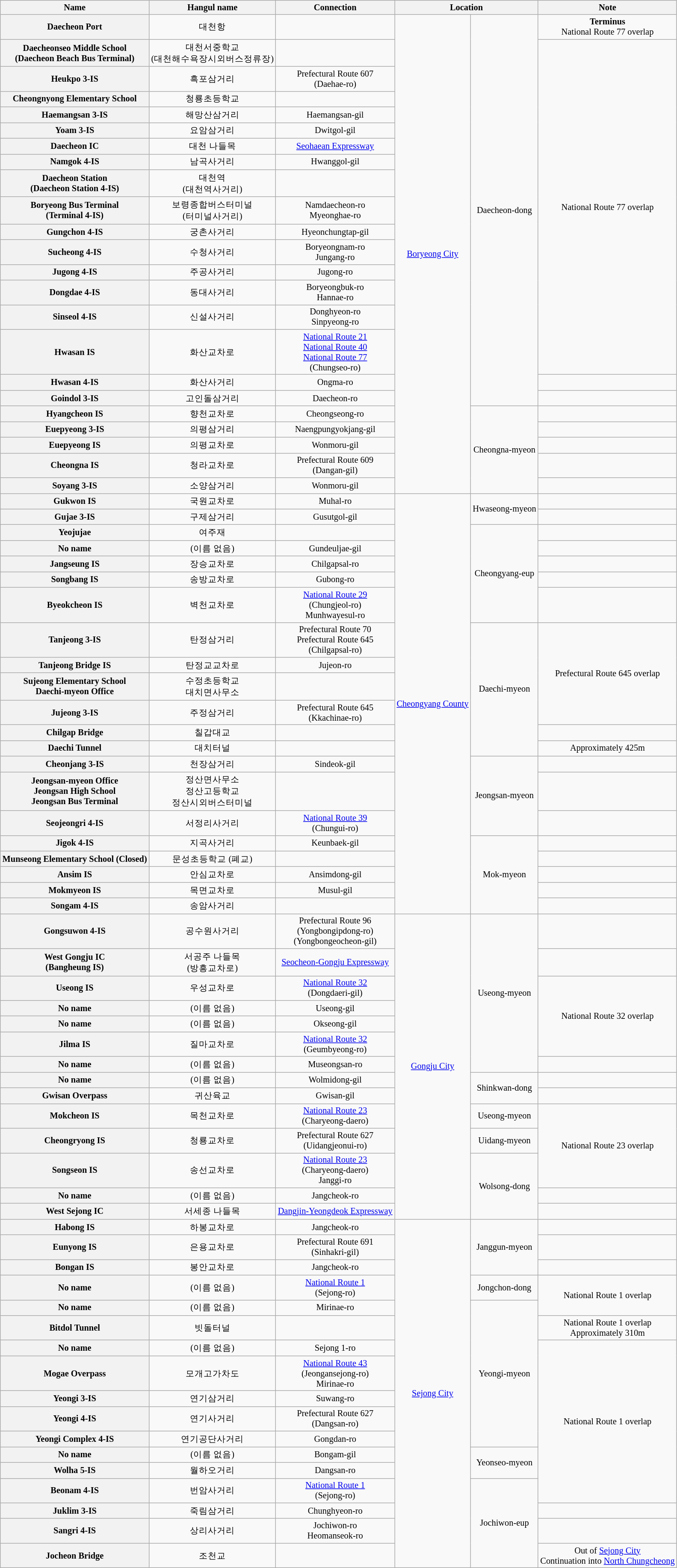<table class="wikitable" style="font-size: 85%; text-align: center;">
<tr>
<th>Name </th>
<th>Hangul name</th>
<th>Connection</th>
<th colspan="2">Location</th>
<th>Note</th>
</tr>
<tr>
<th>Daecheon Port</th>
<td>대천항</td>
<td></td>
<td rowspan=23><a href='#'>Boryeong City</a></td>
<td rowspan=18>Daecheon-dong</td>
<td><strong>Terminus</strong><br>National Route 77 overlap</td>
</tr>
<tr>
<th>Daecheonseo Middle School<br>(Daecheon Beach Bus Terminal)</th>
<td>대천서중학교<br>(대천해수욕장시외버스정류장)</td>
<td></td>
<td rowspan=15>National Route 77 overlap</td>
</tr>
<tr>
<th>Heukpo 3-IS</th>
<td>흑포삼거리</td>
<td>Prefectural Route 607<br>(Daehae-ro)</td>
</tr>
<tr>
<th>Cheongnyong Elementary School</th>
<td>청룡초등학교</td>
<td></td>
</tr>
<tr>
<th>Haemangsan 3-IS</th>
<td>해망산삼거리</td>
<td>Haemangsan-gil</td>
</tr>
<tr>
<th>Yoam 3-IS</th>
<td>요암삼거리</td>
<td>Dwitgol-gil</td>
</tr>
<tr>
<th>Daecheon IC</th>
<td>대천 나들목</td>
<td><a href='#'>Seohaean Expressway</a></td>
</tr>
<tr>
<th>Namgok 4-IS</th>
<td>남곡사거리</td>
<td>Hwanggol-gil</td>
</tr>
<tr>
<th>Daecheon Station<br>(Daecheon Station 4-IS)</th>
<td>대천역<br>(대천역사거리)</td>
<td></td>
</tr>
<tr>
<th>Boryeong Bus Terminal<br>(Terminal 4-IS)</th>
<td>보령종합버스터미널<br>(터미널사거리)</td>
<td>Namdaecheon-ro<br>Myeonghae-ro</td>
</tr>
<tr>
<th>Gungchon 4-IS</th>
<td>궁촌사거리</td>
<td>Hyeonchungtap-gil</td>
</tr>
<tr>
<th>Sucheong 4-IS</th>
<td>수청사거리</td>
<td>Boryeongnam-ro<br>Jungang-ro</td>
</tr>
<tr>
<th>Jugong 4-IS</th>
<td>주공사거리</td>
<td>Jugong-ro</td>
</tr>
<tr>
<th>Dongdae 4-IS</th>
<td>동대사거리</td>
<td>Boryeongbuk-ro<br>Hannae-ro</td>
</tr>
<tr>
<th>Sinseol 4-IS</th>
<td>신설사거리</td>
<td>Donghyeon-ro<br>Sinpyeong-ro</td>
</tr>
<tr>
<th>Hwasan IS</th>
<td>화산교차로</td>
<td><a href='#'>National Route 21</a><br><a href='#'>National Route 40</a><br><a href='#'>National Route 77</a><br>(Chungseo-ro)</td>
</tr>
<tr>
<th>Hwasan 4-IS</th>
<td>화산사거리</td>
<td>Ongma-ro</td>
<td></td>
</tr>
<tr>
<th>Goindol 3-IS</th>
<td>고인돌삼거리</td>
<td>Daecheon-ro</td>
<td></td>
</tr>
<tr>
<th>Hyangcheon IS</th>
<td>향천교차로</td>
<td>Cheongseong-ro</td>
<td rowspan=5>Cheongna-myeon</td>
<td></td>
</tr>
<tr>
<th>Euepyeong 3-IS</th>
<td>의평삼거리</td>
<td>Naengpungyokjang-gil</td>
<td></td>
</tr>
<tr>
<th>Euepyeong IS</th>
<td>의평교차로</td>
<td>Wonmoru-gil</td>
<td></td>
</tr>
<tr>
<th>Cheongna IS</th>
<td>청라교차로</td>
<td>Prefectural Route 609<br>(Dangan-gil)</td>
<td></td>
</tr>
<tr>
<th>Soyang 3-IS</th>
<td>소양삼거리</td>
<td>Wonmoru-gil</td>
<td></td>
</tr>
<tr>
<th>Gukwon IS</th>
<td>국원교차로</td>
<td>Muhal-ro</td>
<td rowspan=21><a href='#'>Cheongyang County</a></td>
<td rowspan=2>Hwaseong-myeon</td>
<td></td>
</tr>
<tr>
<th>Gujae 3-IS</th>
<td>구제삼거리</td>
<td>Gusutgol-gil</td>
<td></td>
</tr>
<tr>
<th>Yeojujae</th>
<td>여주재</td>
<td></td>
<td rowspan=5>Cheongyang-eup</td>
<td></td>
</tr>
<tr>
<th>No name</th>
<td>(이름 없음)</td>
<td>Gundeuljae-gil</td>
<td></td>
</tr>
<tr>
<th>Jangseung IS</th>
<td>장승교차로</td>
<td>Chilgapsal-ro</td>
<td></td>
</tr>
<tr>
<th>Songbang IS</th>
<td>송방교차로</td>
<td>Gubong-ro</td>
<td></td>
</tr>
<tr>
<th>Byeokcheon IS</th>
<td>벽천교차로</td>
<td><a href='#'>National Route 29</a><br>(Chungjeol-ro)<br>Munhwayesul-ro</td>
<td></td>
</tr>
<tr>
<th>Tanjeong 3-IS</th>
<td>탄정삼거리</td>
<td>Prefectural Route 70<br>Prefectural Route 645<br>(Chilgapsal-ro)</td>
<td rowspan=6>Daechi-myeon</td>
<td rowspan=4>Prefectural Route 645 overlap</td>
</tr>
<tr>
<th>Tanjeong Bridge IS</th>
<td>탄정교교차로</td>
<td>Jujeon-ro</td>
</tr>
<tr>
<th>Sujeong Elementary School<br>Daechi-myeon Office</th>
<td>수정초등학교<br>대치면사무소</td>
<td></td>
</tr>
<tr>
<th>Jujeong 3-IS</th>
<td>주정삼거리</td>
<td>Prefectural Route 645<br>(Kkachinae-ro)</td>
</tr>
<tr>
<th>Chilgap Bridge</th>
<td>칠갑대교</td>
<td></td>
<td></td>
</tr>
<tr>
<th>Daechi Tunnel</th>
<td>대치터널</td>
<td></td>
<td>Approximately 425m</td>
</tr>
<tr>
<th>Cheonjang 3-IS</th>
<td>천장삼거리</td>
<td>Sindeok-gil</td>
<td rowspan=3>Jeongsan-myeon</td>
<td></td>
</tr>
<tr>
<th>Jeongsan-myeon Office<br>Jeongsan High School<br>Jeongsan Bus Terminal</th>
<td>정산면사무소<br>정산고등학교<br>정산시외버스터미널</td>
<td></td>
<td></td>
</tr>
<tr>
<th>Seojeongri 4-IS</th>
<td>서정리사거리</td>
<td><a href='#'>National Route 39</a><br>(Chungui-ro)</td>
<td></td>
</tr>
<tr>
<th>Jigok 4-IS</th>
<td>지곡사거리</td>
<td>Keunbaek-gil</td>
<td rowspan=5>Mok-myeon</td>
<td></td>
</tr>
<tr>
<th>Munseong Elementary School (Closed)</th>
<td>문성초등학교 (폐교)</td>
<td></td>
<td></td>
</tr>
<tr>
<th>Ansim IS</th>
<td>안심교차로</td>
<td>Ansimdong-gil</td>
<td></td>
</tr>
<tr>
<th>Mokmyeon IS</th>
<td>목면교차로</td>
<td>Musul-gil</td>
<td></td>
</tr>
<tr>
<th>Songam 4-IS</th>
<td>송암사거리</td>
<td></td>
<td></td>
</tr>
<tr>
<th>Gongsuwon 4-IS</th>
<td>공수원사거리</td>
<td>Prefectural Route 96<br>(Yongbongipdong-ro)<br>(Yongbongeocheon-gil)</td>
<td rowspan=14><a href='#'>Gongju City</a></td>
<td rowspan=7>Useong-myeon</td>
<td></td>
</tr>
<tr>
<th>West Gongju IC<br>(Bangheung IS)</th>
<td>서공주 나들목<br>(방흥교차로)</td>
<td><a href='#'>Seocheon-Gongju Expressway</a></td>
<td></td>
</tr>
<tr>
<th>Useong IS</th>
<td>우성교차로</td>
<td><a href='#'>National Route 32</a><br>(Dongdaeri-gil)</td>
<td rowspan=4>National Route 32 overlap</td>
</tr>
<tr>
<th>No name</th>
<td>(이름 없음)</td>
<td>Useong-gil</td>
</tr>
<tr>
<th>No name</th>
<td>(이름 없음)</td>
<td>Okseong-gil</td>
</tr>
<tr>
<th>Jilma IS</th>
<td>질마교차로</td>
<td><a href='#'>National Route 32</a><br>(Geumbyeong-ro)</td>
</tr>
<tr>
<th>No name</th>
<td>(이름 없음)</td>
<td>Museongsan-ro</td>
<td></td>
</tr>
<tr>
<th>No name</th>
<td>(이름 없음)</td>
<td>Wolmidong-gil</td>
<td rowspan=2>Shinkwan-dong</td>
<td></td>
</tr>
<tr>
<th>Gwisan Overpass</th>
<td>귀산육교</td>
<td>Gwisan-gil</td>
<td></td>
</tr>
<tr>
<th>Mokcheon IS</th>
<td>목천교차로</td>
<td><a href='#'>National Route 23</a><br>(Charyeong-daero)</td>
<td>Useong-myeon</td>
<td rowspan=3>National Route 23 overlap</td>
</tr>
<tr>
<th>Cheongryong IS</th>
<td>청룡교차로</td>
<td>Prefectural Route 627<br>(Uidangjeonui-ro)</td>
<td>Uidang-myeon</td>
</tr>
<tr>
<th>Songseon IS</th>
<td>송선교차로</td>
<td><a href='#'>National Route 23</a><br>(Charyeong-daero)<br>Janggi-ro</td>
<td rowspan=3>Wolsong-dong</td>
</tr>
<tr>
<th>No name</th>
<td>(이름 없음)</td>
<td>Jangcheok-ro</td>
<td></td>
</tr>
<tr>
<th>West Sejong IC</th>
<td>서세종 나들목</td>
<td><a href='#'>Dangjin-Yeongdeok Expressway</a></td>
<td></td>
</tr>
<tr>
<th>Habong IS</th>
<td>하봉교차로</td>
<td>Jangcheok-ro</td>
<td rowspan=17><a href='#'>Sejong City</a></td>
<td rowspan=3>Janggun-myeon</td>
<td></td>
</tr>
<tr>
<th>Eunyong IS</th>
<td>은용교차로</td>
<td>Prefectural Route 691<br>(Sinhakri-gil)</td>
<td></td>
</tr>
<tr>
<th>Bongan IS</th>
<td>봉안교차로</td>
<td>Jangcheok-ro</td>
<td></td>
</tr>
<tr>
<th>No name</th>
<td>(이름 없음)</td>
<td><a href='#'>National Route 1</a><br>(Sejong-ro)</td>
<td>Jongchon-dong</td>
<td rowspan=2>National Route 1 overlap</td>
</tr>
<tr>
<th>No name</th>
<td>(이름 없음)</td>
<td>Mirinae-ro</td>
<td rowspan=7>Yeongi-myeon</td>
</tr>
<tr>
<th>Bitdol Tunnel</th>
<td>빗돌터널</td>
<td></td>
<td>National Route 1 overlap<br>Approximately 310m</td>
</tr>
<tr>
<th>No name</th>
<td>(이름 없음)</td>
<td>Sejong 1-ro</td>
<td rowspan=8>National Route 1 overlap</td>
</tr>
<tr>
<th>Mogae Overpass</th>
<td>모개고가차도</td>
<td><a href='#'>National Route 43</a><br>(Jeongansejong-ro)<br>Mirinae-ro</td>
</tr>
<tr>
<th>Yeongi 3-IS</th>
<td>연기삼거리</td>
<td>Suwang-ro</td>
</tr>
<tr>
<th>Yeongi 4-IS</th>
<td>연기사거리</td>
<td>Prefectural Route 627<br>(Dangsan-ro)</td>
</tr>
<tr>
<th>Yeongi Complex 4-IS</th>
<td>연기공단사거리</td>
<td>Gongdan-ro</td>
</tr>
<tr>
<th>No name</th>
<td>(이름 없음)</td>
<td>Bongam-gil</td>
<td rowspan=2>Yeonseo-myeon</td>
</tr>
<tr>
<th>Wolha 5-IS</th>
<td>월하오거리</td>
<td>Dangsan-ro</td>
</tr>
<tr>
<th>Beonam 4-IS</th>
<td>번암사거리</td>
<td><a href='#'>National Route 1</a><br>(Sejong-ro)</td>
<td rowspan=4>Jochiwon-eup</td>
</tr>
<tr>
<th>Juklim 3-IS</th>
<td>죽림삼거리</td>
<td>Chunghyeon-ro</td>
<td></td>
</tr>
<tr>
<th>Sangri 4-IS</th>
<td>상리사거리</td>
<td>Jochiwon-ro<br>Heomanseok-ro</td>
<td></td>
</tr>
<tr>
<th>Jocheon Bridge</th>
<td>조천교</td>
<td></td>
<td>Out of <a href='#'>Sejong City</a><br>Continuation into <a href='#'>North Chungcheong</a></td>
</tr>
</table>
